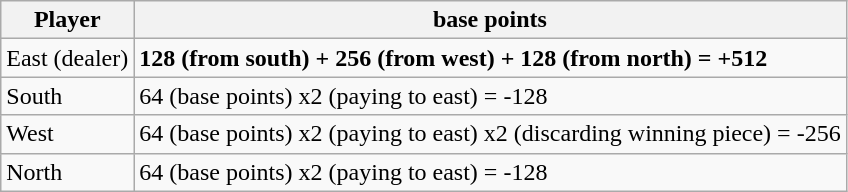<table class="wikitable">
<tr>
<th>Player</th>
<th>base points</th>
</tr>
<tr>
<td>East (dealer)</td>
<td><strong>128 (from south) + 256 (from west) + 128 (from north) = +512</strong></td>
</tr>
<tr>
<td>South</td>
<td>64 (base points) x2 (paying to east) = -128</td>
</tr>
<tr>
<td>West</td>
<td>64 (base points) x2 (paying to east) x2 (discarding winning piece) = -256</td>
</tr>
<tr>
<td>North</td>
<td>64 (base points) x2 (paying to east) = -128</td>
</tr>
</table>
